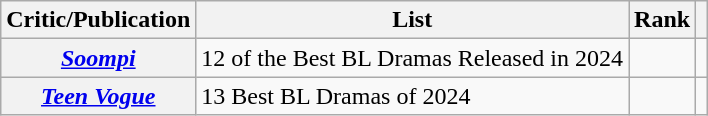<table class="wikitable sortable plainrowheaders">
<tr>
<th scope="col">Critic/Publication</th>
<th scope="col">List</th>
<th scope="col">Rank</th>
<th scope="col" class="unsortable"></th>
</tr>
<tr>
<th scope="row"><em><a href='#'>Soompi</a></em></th>
<td>12 of the Best BL Dramas Released in 2024</td>
<td></td>
<td align="center"></td>
</tr>
<tr>
<th scope="row"><em><a href='#'>Teen Vogue</a></em></th>
<td>13 Best BL Dramas of 2024</td>
<td></td>
<td align="center"></td>
</tr>
</table>
